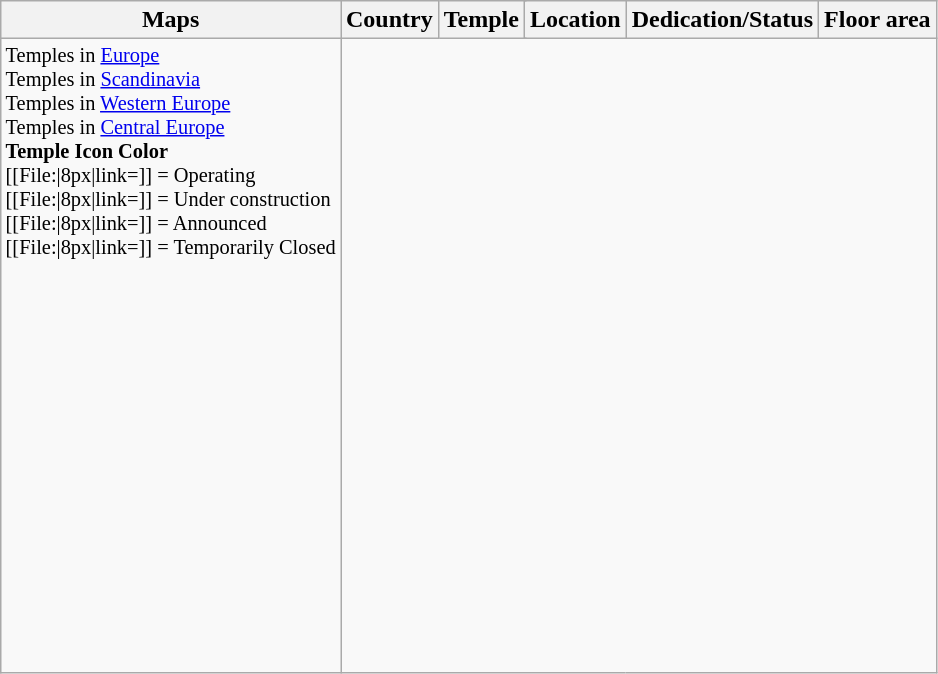<table border=1 class="wikitable">
<tr>
<th>Maps</th>
<th>Country</th>
<th colspan=3>Temple</th>
<th>Location</th>
<th>Dedication/Status</th>
<th>Floor area</th>
</tr>
<tr>
<td rowspan=26 style="font-size: 85%;">Temples in <a href='#'>Europe</a><br>Temples in <a href='#'>Scandinavia</a><br>Temples in <a href='#'>Western Europe</a><br>Temples in <a href='#'>Central Europe</a><br><strong>Temple Icon Color</strong><br>
[[File:|8px|link=]] = Operating<br>
[[File:|8px|link=]] = Under construction<br>
[[File:|8px|link=]] = Announced<br>
[[File:|8px|link=]] = Temporarily Closed<br>
<br>
<br>
<br>
<br>
<br>


<br>
<br>
<br>

<br>
<br>
<br>

<br>
<br>

<br>
<br>
<br>
<br>



</td>
</tr>
</table>
